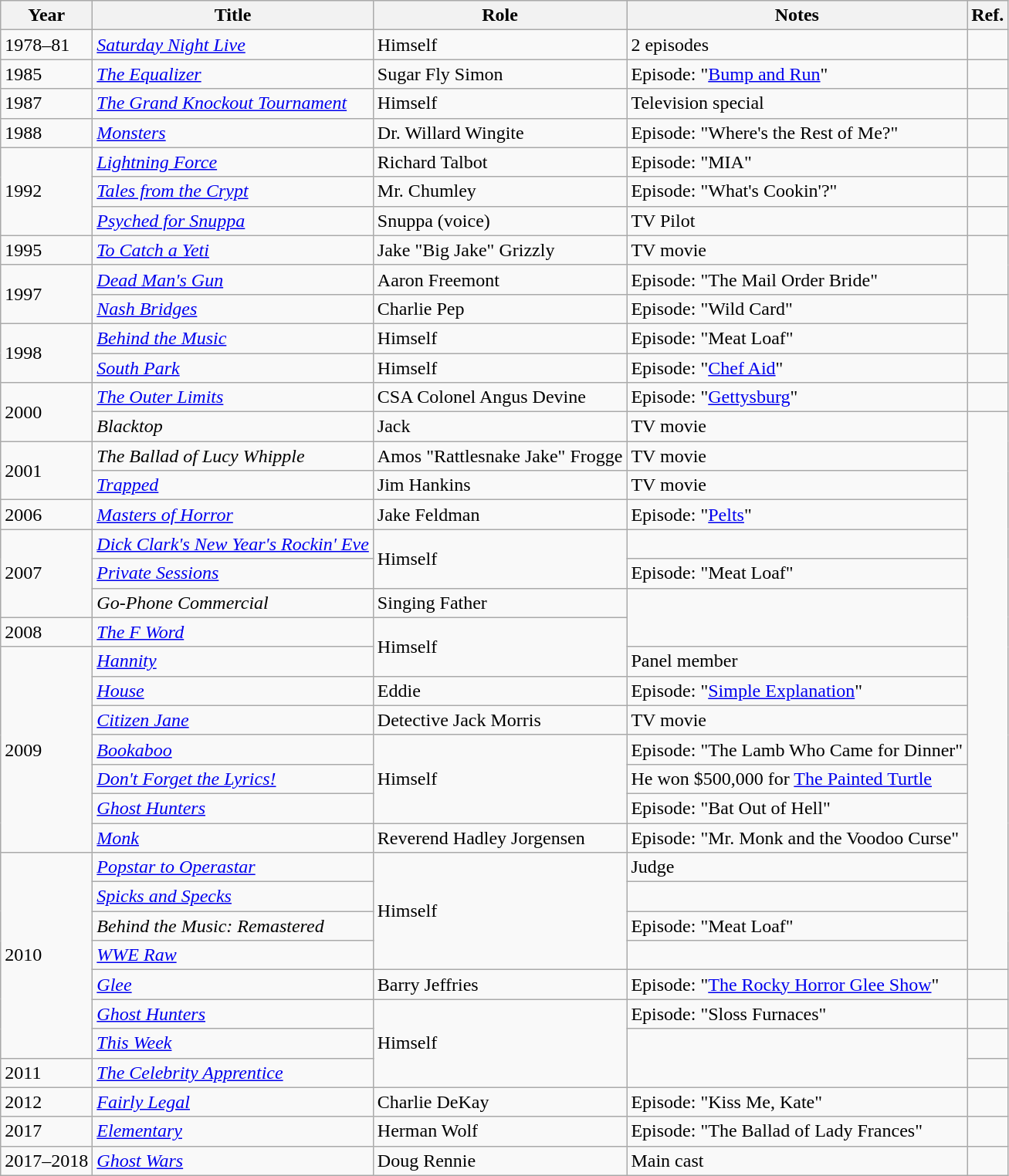<table class="wikitable sortable">
<tr>
<th>Year</th>
<th>Title</th>
<th>Role</th>
<th>Notes</th>
<th>Ref.</th>
</tr>
<tr>
<td>1978–81</td>
<td><em><a href='#'>Saturday Night Live</a></em></td>
<td>Himself</td>
<td>2 episodes</td>
<td></td>
</tr>
<tr>
<td>1985</td>
<td data-sort-value="Equalizer, The"><em><a href='#'>The Equalizer</a></em></td>
<td>Sugar Fly Simon</td>
<td>Episode: "<a href='#'>Bump and Run</a>"</td>
<td></td>
</tr>
<tr>
<td>1987</td>
<td data-sort-value="Grand Knockout Tournament, The"><em><a href='#'>The Grand Knockout Tournament</a></em></td>
<td>Himself</td>
<td>Television special</td>
<td></td>
</tr>
<tr>
<td>1988</td>
<td><em><a href='#'>Monsters</a></em></td>
<td>Dr. Willard Wingite</td>
<td>Episode: "Where's the Rest of Me?"</td>
<td></td>
</tr>
<tr>
<td rowspan="3">1992</td>
<td><em><a href='#'>Lightning Force</a></em></td>
<td>Richard Talbot</td>
<td>Episode: "MIA"</td>
<td></td>
</tr>
<tr>
<td><em><a href='#'>Tales from the Crypt</a></em></td>
<td>Mr. Chumley</td>
<td>Episode: "What's Cookin'?"</td>
<td></td>
</tr>
<tr>
<td><em><a href='#'>Psyched for Snuppa</a></em></td>
<td>Snuppa (voice)</td>
<td>TV Pilot</td>
<td></td>
</tr>
<tr>
<td>1995</td>
<td><em><a href='#'>To Catch a Yeti</a></em></td>
<td>Jake "Big Jake" Grizzly</td>
<td>TV movie</td>
<td rowspan="2"></td>
</tr>
<tr>
<td rowspan="2">1997</td>
<td><em><a href='#'>Dead Man's Gun</a></em></td>
<td>Aaron Freemont</td>
<td>Episode: "The Mail Order Bride"</td>
</tr>
<tr>
<td><em><a href='#'>Nash Bridges</a></em></td>
<td>Charlie Pep</td>
<td>Episode: "Wild Card"</td>
<td rowspan="2"></td>
</tr>
<tr>
<td rowspan="2">1998</td>
<td><em><a href='#'>Behind the Music</a></em></td>
<td>Himself</td>
<td>Episode: "Meat Loaf"</td>
</tr>
<tr>
<td><em><a href='#'>South Park</a></em></td>
<td>Himself</td>
<td>Episode: "<a href='#'>Chef Aid</a>"</td>
<td></td>
</tr>
<tr>
<td rowspan="2">2000</td>
<td data-sort-value="Outer Limits, The"><em><a href='#'>The Outer Limits</a></em></td>
<td>CSA Colonel Angus Devine</td>
<td>Episode: "<a href='#'>Gettysburg</a>"</td>
<td></td>
</tr>
<tr>
<td><em>Blacktop</em></td>
<td>Jack</td>
<td>TV movie</td>
<td rowspan="19"></td>
</tr>
<tr>
<td rowspan="2">2001</td>
<td data-sort-value="Ballad of Lucy Whipple, The"><em>The Ballad of Lucy Whipple</em></td>
<td>Amos "Rattlesnake Jake" Frogge</td>
<td>TV movie</td>
</tr>
<tr>
<td><em><a href='#'>Trapped</a></em></td>
<td>Jim Hankins</td>
<td>TV movie</td>
</tr>
<tr>
<td>2006</td>
<td><em><a href='#'>Masters of Horror</a></em></td>
<td>Jake Feldman</td>
<td>Episode: "<a href='#'>Pelts</a>"</td>
</tr>
<tr>
<td rowspan="3">2007</td>
<td><em><a href='#'>Dick Clark's New Year's Rockin' Eve</a></em></td>
<td rowspan="2">Himself</td>
<td></td>
</tr>
<tr>
<td><em><a href='#'>Private Sessions</a></em></td>
<td>Episode: "Meat Loaf"</td>
</tr>
<tr>
<td><em>Go-Phone Commercial</em></td>
<td>Singing Father</td>
<td rowspan="2"></td>
</tr>
<tr>
<td>2008</td>
<td data-sort-value="F Word, The"><em><a href='#'>The F Word</a></em></td>
<td rowspan="2">Himself</td>
</tr>
<tr>
<td rowspan="7">2009</td>
<td><em><a href='#'>Hannity</a></em></td>
<td>Panel member</td>
</tr>
<tr>
<td><em><a href='#'>House</a></em></td>
<td>Eddie</td>
<td>Episode: "<a href='#'>Simple Explanation</a>"</td>
</tr>
<tr>
<td><em><a href='#'>Citizen Jane</a></em></td>
<td>Detective Jack Morris</td>
<td>TV movie</td>
</tr>
<tr>
<td><em><a href='#'>Bookaboo</a></em></td>
<td rowspan="3">Himself</td>
<td>Episode: "The Lamb Who Came for Dinner"</td>
</tr>
<tr>
<td><em><a href='#'>Don't Forget the Lyrics!</a></em></td>
<td>He won $500,000 for <a href='#'>The Painted Turtle</a></td>
</tr>
<tr>
<td><em><a href='#'>Ghost Hunters</a></em></td>
<td>Episode: "Bat Out of Hell"</td>
</tr>
<tr>
<td><em><a href='#'>Monk</a></em></td>
<td>Reverend Hadley Jorgensen</td>
<td>Episode: "Mr. Monk and the Voodoo Curse"</td>
</tr>
<tr>
<td rowspan="7">2010</td>
<td><em><a href='#'>Popstar to Operastar</a></em></td>
<td rowspan="4">Himself</td>
<td>Judge</td>
</tr>
<tr>
<td><em><a href='#'>Spicks and Specks</a></em></td>
<td></td>
</tr>
<tr>
<td><em>Behind the Music: Remastered</em></td>
<td>Episode: "Meat Loaf"</td>
</tr>
<tr>
<td><em><a href='#'>WWE Raw</a></em></td>
<td></td>
</tr>
<tr>
<td><em><a href='#'>Glee</a></em></td>
<td>Barry Jeffries</td>
<td>Episode: "<a href='#'>The Rocky Horror Glee Show</a>"</td>
<td></td>
</tr>
<tr>
<td><em><a href='#'>Ghost Hunters</a></em></td>
<td rowspan="3">Himself</td>
<td>Episode: "Sloss Furnaces"</td>
<td></td>
</tr>
<tr>
<td><em><a href='#'>This Week</a></em></td>
<td rowspan="2"></td>
<td></td>
</tr>
<tr>
<td>2011</td>
<td data-sort-value="Celebrity Apprentice, The"><em><a href='#'>The Celebrity Apprentice</a></em></td>
<td></td>
</tr>
<tr>
<td>2012</td>
<td><em><a href='#'>Fairly Legal</a></em></td>
<td>Charlie DeKay</td>
<td>Episode: "Kiss Me, Kate"</td>
<td></td>
</tr>
<tr>
<td>2017</td>
<td><em><a href='#'>Elementary</a></em></td>
<td>Herman Wolf</td>
<td>Episode: "The Ballad of Lady Frances"</td>
<td></td>
</tr>
<tr>
<td>2017–2018</td>
<td><em><a href='#'>Ghost Wars</a></em></td>
<td>Doug Rennie</td>
<td>Main cast</td>
<td></td>
</tr>
</table>
